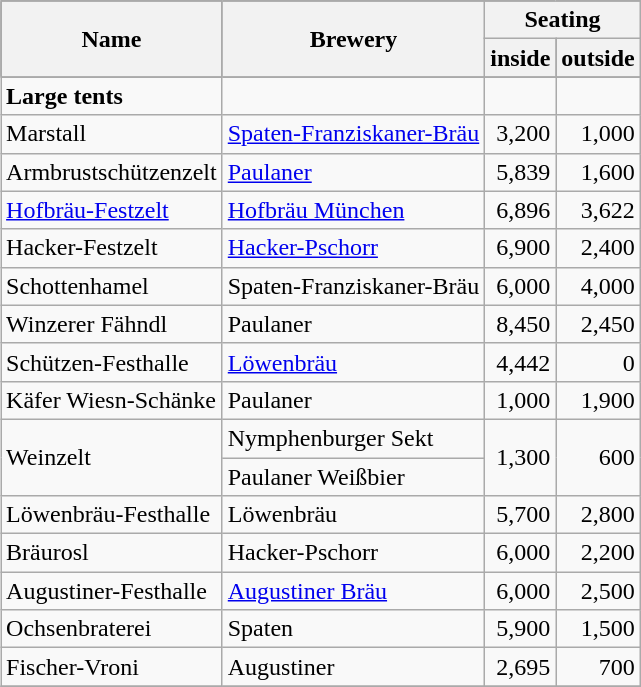<table class="wikitable" style="float: right">
<tr style="background-color:#000000">
<th rowspan=2>Name</th>
<th rowspan=2>Brewery</th>
<th colspan=2>Seating</th>
</tr>
<tr style="background-color:#000000">
<th>inside</th>
<th>outside</th>
</tr>
<tr>
<td><strong>Large tents</strong></td>
<td></td>
<td></td>
<td></td>
</tr>
<tr>
<td>Marstall</td>
<td><a href='#'>Spaten-Franziskaner-Bräu</a></td>
<td style="text-align:right;">3,200</td>
<td style="text-align:right;">1,000</td>
</tr>
<tr>
<td>Armbrustschützenzelt</td>
<td><a href='#'>Paulaner</a></td>
<td style="text-align:right;">5,839</td>
<td style="text-align:right;">1,600</td>
</tr>
<tr>
<td><a href='#'>Hofbräu-Festzelt</a></td>
<td><a href='#'>Hofbräu München</a></td>
<td style="text-align:right;">6,896</td>
<td style="text-align:right;">3,622</td>
</tr>
<tr>
<td>Hacker-Festzelt</td>
<td><a href='#'>Hacker-Pschorr</a></td>
<td style="text-align:right;">6,900</td>
<td style="text-align:right;">2,400</td>
</tr>
<tr>
<td>Schottenhamel</td>
<td>Spaten-Franziskaner-Bräu</td>
<td style="text-align:right;">6,000</td>
<td style="text-align:right;">4,000</td>
</tr>
<tr>
<td>Winzerer Fähndl</td>
<td>Paulaner</td>
<td style="text-align:right;">8,450</td>
<td style="text-align:right;">2,450</td>
</tr>
<tr>
<td>Schützen-Festhalle</td>
<td><a href='#'>Löwenbräu</a></td>
<td style="text-align:right;">4,442</td>
<td style="text-align:right;">0</td>
</tr>
<tr>
<td>Käfer Wiesn-Schänke</td>
<td>Paulaner</td>
<td style="text-align:right;">1,000</td>
<td style="text-align:right;">1,900</td>
</tr>
<tr>
<td rowspan=2>Weinzelt</td>
<td>Nymphenburger Sekt</td>
<td rowspan=2 style="text-align:right;">1,300</td>
<td rowspan=2 style="text-align:right;">600</td>
</tr>
<tr>
<td>Paulaner Weißbier</td>
</tr>
<tr>
<td>Löwenbräu-Festhalle</td>
<td>Löwenbräu</td>
<td style="text-align:right;">5,700</td>
<td style="text-align:right;">2,800</td>
</tr>
<tr>
<td>Bräurosl</td>
<td>Hacker-Pschorr</td>
<td style="text-align:right;">6,000</td>
<td style="text-align:right;">2,200</td>
</tr>
<tr>
<td>Augustiner-Festhalle</td>
<td><a href='#'>Augustiner Bräu</a></td>
<td style="text-align:right;">6,000</td>
<td style="text-align:right;">2,500</td>
</tr>
<tr>
<td>Ochsenbraterei</td>
<td>Spaten</td>
<td style="text-align:right;">5,900</td>
<td style="text-align:right;">1,500</td>
</tr>
<tr>
<td>Fischer-Vroni</td>
<td>Augustiner</td>
<td style="text-align:right;">2,695</td>
<td style="text-align:right;">700</td>
</tr>
<tr>
</tr>
</table>
